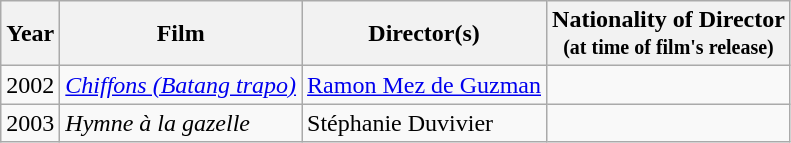<table class="wikitable sortable">
<tr>
<th>Year</th>
<th>Film</th>
<th>Director(s)</th>
<th>Nationality of Director<br><small>(at time of film's release)</small></th>
</tr>
<tr>
<td>2002</td>
<td><em><a href='#'>Chiffons (Batang trapo)</a></em></td>
<td><a href='#'>Ramon Mez de Guzman</a></td>
<td></td>
</tr>
<tr>
<td>2003</td>
<td><em>Hymne à la gazelle</em></td>
<td>Stéphanie Duvivier</td>
<td></td>
</tr>
</table>
